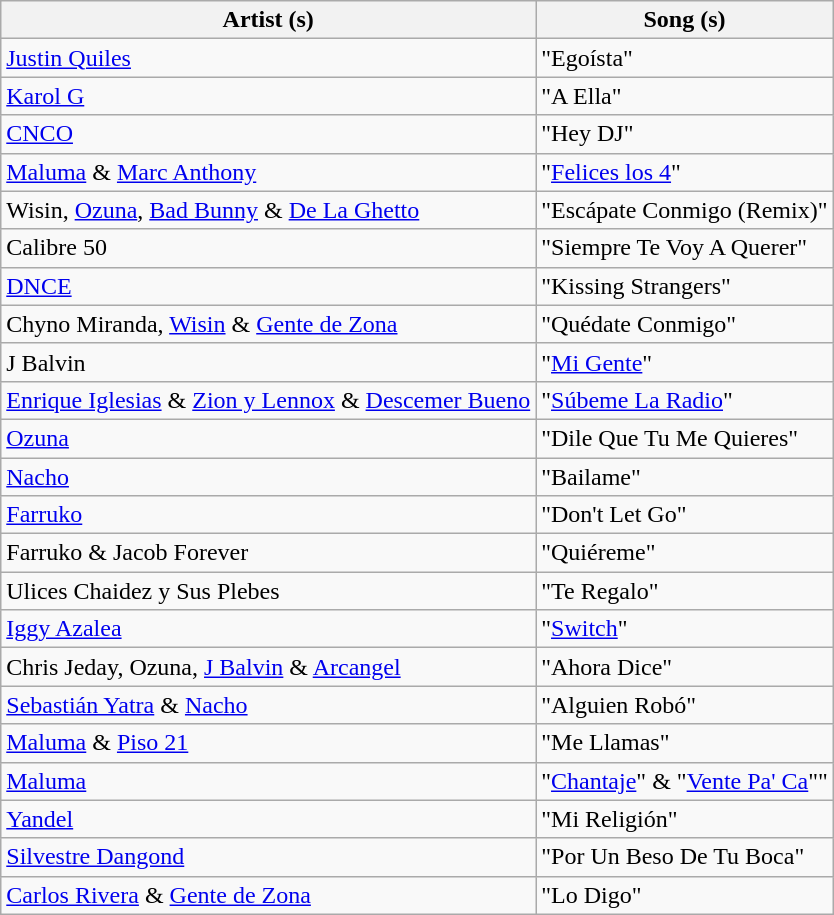<table class="wikitable">
<tr>
<th>Artist (s)</th>
<th>Song (s)</th>
</tr>
<tr>
<td><a href='#'>Justin Quiles</a></td>
<td>"Egoísta"</td>
</tr>
<tr>
<td><a href='#'>Karol G</a></td>
<td>"A Ella"</td>
</tr>
<tr>
<td><a href='#'>CNCO</a></td>
<td>"Hey DJ"</td>
</tr>
<tr>
<td><a href='#'>Maluma</a> & <a href='#'>Marc Anthony</a></td>
<td>"<a href='#'>Felices los 4</a>"</td>
</tr>
<tr>
<td>Wisin, <a href='#'>Ozuna</a>, <a href='#'>Bad Bunny</a> & <a href='#'>De La Ghetto</a></td>
<td>"Escápate Conmigo (Remix)"</td>
</tr>
<tr>
<td>Calibre 50</td>
<td>"Siempre Te Voy A Querer"</td>
</tr>
<tr>
<td><a href='#'>DNCE</a></td>
<td>"Kissing Strangers"</td>
</tr>
<tr>
<td>Chyno Miranda, <a href='#'>Wisin</a> & <a href='#'>Gente de Zona</a></td>
<td>"Quédate Conmigo"</td>
</tr>
<tr>
<td>J Balvin</td>
<td>"<a href='#'>Mi Gente</a>"</td>
</tr>
<tr>
<td><a href='#'>Enrique Iglesias</a> & <a href='#'>Zion y Lennox</a> & <a href='#'>Descemer Bueno</a></td>
<td>"<a href='#'>Súbeme La Radio</a>"</td>
</tr>
<tr>
<td><a href='#'>Ozuna</a></td>
<td>"Dile Que Tu Me Quieres"</td>
</tr>
<tr>
<td><a href='#'>Nacho</a></td>
<td>"Bailame"</td>
</tr>
<tr>
<td><a href='#'>Farruko</a></td>
<td>"Don't Let Go"</td>
</tr>
<tr>
<td>Farruko & Jacob Forever</td>
<td>"Quiéreme"</td>
</tr>
<tr>
<td>Ulices Chaidez y Sus Plebes</td>
<td>"Te Regalo"</td>
</tr>
<tr>
<td><a href='#'>Iggy Azalea</a></td>
<td>"<a href='#'>Switch</a>"</td>
</tr>
<tr>
<td>Chris Jeday, Ozuna, <a href='#'>J Balvin</a> & <a href='#'>Arcangel</a></td>
<td>"Ahora Dice"</td>
</tr>
<tr>
<td><a href='#'>Sebastián Yatra</a> & <a href='#'>Nacho</a></td>
<td>"Alguien Robó"</td>
</tr>
<tr>
<td><a href='#'>Maluma</a> & <a href='#'>Piso 21</a></td>
<td>"Me Llamas"</td>
</tr>
<tr>
<td><a href='#'>Maluma</a></td>
<td>"<a href='#'>Chantaje</a>" & "<a href='#'>Vente Pa' Ca</a>""</td>
</tr>
<tr>
<td><a href='#'>Yandel</a></td>
<td>"Mi Religión"</td>
</tr>
<tr>
<td><a href='#'>Silvestre Dangond</a></td>
<td>"Por Un Beso De Tu Boca"</td>
</tr>
<tr>
<td><a href='#'>Carlos Rivera</a> & <a href='#'>Gente de Zona</a></td>
<td>"Lo Digo"</td>
</tr>
</table>
